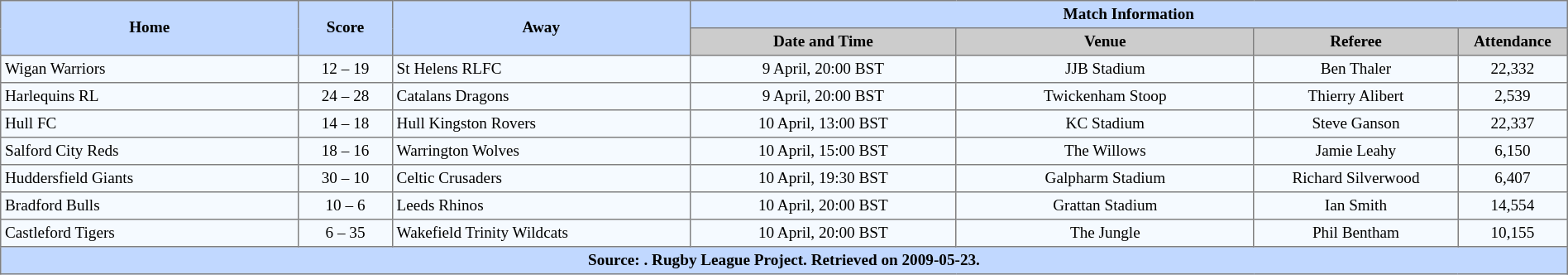<table border=1 style="border-collapse:collapse; font-size:80%; text-align:center;" cellpadding=3 cellspacing=0 width=100%>
<tr bgcolor=#C1D8FF>
<th rowspan=2 width=19%>Home</th>
<th rowspan=2 width=6%>Score</th>
<th rowspan=2 width=19%>Away</th>
<th colspan=6>Match Information</th>
</tr>
<tr bgcolor=#CCCCCC>
<th width=17%>Date and Time</th>
<th width=19%>Venue</th>
<th width=13%>Referee</th>
<th width=7%>Attendance</th>
</tr>
<tr bgcolor=#F5FAFF>
<td align=left> Wigan Warriors</td>
<td>12 – 19</td>
<td align=left> St Helens RLFC</td>
<td>9 April, 20:00 BST</td>
<td>JJB Stadium</td>
<td>Ben Thaler</td>
<td>22,332</td>
</tr>
<tr bgcolor=#F5FAFF>
<td align=left> Harlequins RL</td>
<td>24 – 28</td>
<td align=left> Catalans Dragons</td>
<td>9 April, 20:00 BST</td>
<td>Twickenham Stoop</td>
<td>Thierry Alibert</td>
<td>2,539</td>
</tr>
<tr bgcolor=#F5FAFF>
<td align=left> Hull FC</td>
<td>14 – 18</td>
<td align=left> Hull Kingston Rovers</td>
<td>10 April, 13:00 BST</td>
<td>KC Stadium</td>
<td>Steve Ganson</td>
<td>22,337</td>
</tr>
<tr bgcolor=#F5FAFF>
<td align=left> Salford City Reds</td>
<td>18 – 16</td>
<td align=left> Warrington Wolves</td>
<td>10 April, 15:00 BST</td>
<td>The Willows</td>
<td>Jamie Leahy</td>
<td>6,150</td>
</tr>
<tr bgcolor=#F5FAFF>
<td align=left> Huddersfield Giants</td>
<td>30 – 10</td>
<td align=left> Celtic Crusaders</td>
<td>10 April, 19:30 BST</td>
<td>Galpharm Stadium</td>
<td>Richard Silverwood</td>
<td>6,407</td>
</tr>
<tr bgcolor=#F5FAFF>
<td align=left> Bradford Bulls</td>
<td>10 – 6</td>
<td align=left> Leeds Rhinos</td>
<td>10 April, 20:00 BST</td>
<td>Grattan Stadium</td>
<td>Ian Smith</td>
<td>14,554</td>
</tr>
<tr bgcolor=#F5FAFF>
<td align=left> Castleford Tigers</td>
<td>6 – 35</td>
<td align=left> Wakefield Trinity Wildcats</td>
<td>10 April, 20:00 BST</td>
<td>The Jungle</td>
<td>Phil Bentham</td>
<td>10,155</td>
</tr>
<tr bgcolor=#C1D8FF>
<th colspan="10">Source: . Rugby League Project. Retrieved on 2009-05-23.</th>
</tr>
</table>
